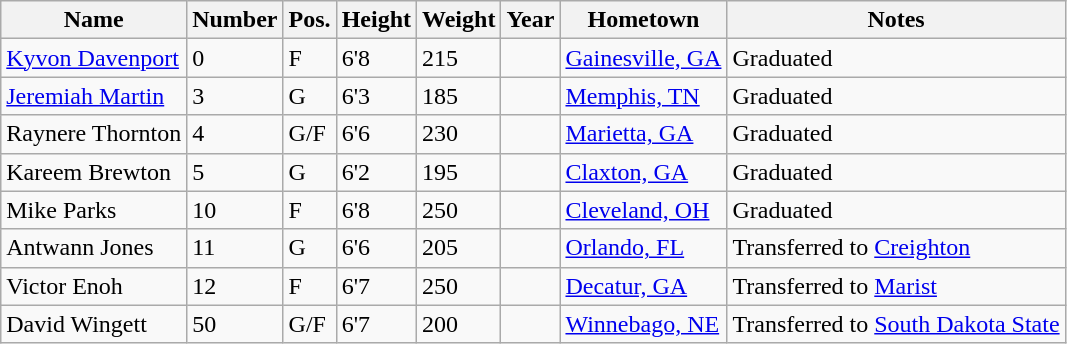<table class="wikitable sortable" border="1">
<tr>
<th>Name</th>
<th>Number</th>
<th>Pos.</th>
<th>Height</th>
<th>Weight</th>
<th>Year</th>
<th>Hometown</th>
<th class="unsortable">Notes</th>
</tr>
<tr>
<td><a href='#'>Kyvon Davenport</a></td>
<td>0</td>
<td>F</td>
<td>6'8</td>
<td>215</td>
<td></td>
<td><a href='#'>Gainesville, GA</a></td>
<td>Graduated</td>
</tr>
<tr>
<td><a href='#'>Jeremiah Martin</a></td>
<td>3</td>
<td>G</td>
<td>6'3</td>
<td>185</td>
<td></td>
<td><a href='#'>Memphis, TN</a></td>
<td>Graduated</td>
</tr>
<tr>
<td>Raynere Thornton</td>
<td>4</td>
<td>G/F</td>
<td>6'6</td>
<td>230</td>
<td></td>
<td><a href='#'>Marietta, GA</a></td>
<td>Graduated</td>
</tr>
<tr>
<td>Kareem Brewton</td>
<td>5</td>
<td>G</td>
<td>6'2</td>
<td>195</td>
<td></td>
<td><a href='#'>Claxton, GA</a></td>
<td>Graduated</td>
</tr>
<tr>
<td>Mike Parks</td>
<td>10</td>
<td>F</td>
<td>6'8</td>
<td>250</td>
<td></td>
<td><a href='#'>Cleveland, OH</a></td>
<td>Graduated</td>
</tr>
<tr>
<td>Antwann Jones</td>
<td>11</td>
<td>G</td>
<td>6'6</td>
<td>205</td>
<td></td>
<td><a href='#'>Orlando, FL</a></td>
<td>Transferred to <a href='#'>Creighton</a></td>
</tr>
<tr>
<td>Victor Enoh</td>
<td>12</td>
<td>F</td>
<td>6'7</td>
<td>250</td>
<td></td>
<td><a href='#'>Decatur, GA</a></td>
<td>Transferred to <a href='#'>Marist</a></td>
</tr>
<tr>
<td>David Wingett</td>
<td>50</td>
<td>G/F</td>
<td>6'7</td>
<td>200</td>
<td></td>
<td><a href='#'>Winnebago, NE</a></td>
<td>Transferred to <a href='#'>South Dakota State</a></td>
</tr>
</table>
